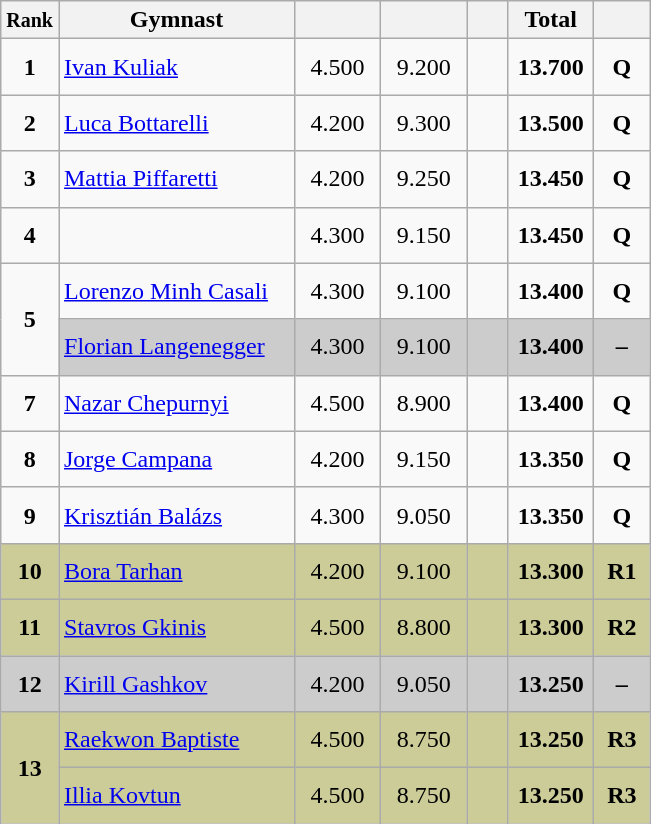<table style="text-align:center;" class="wikitable sortable">
<tr>
<th scope="col" style="width:15px;"><small>Rank</small></th>
<th scope="col" style="width:150px;">Gymnast</th>
<th scope="col" style="width:50px;"><small></small></th>
<th scope="col" style="width:50px;"><small></small></th>
<th scope="col" style="width:20px;"><small></small></th>
<th scope="col" style="width:50px;">Total</th>
<th scope="col" style="width:30px;"><small></small></th>
</tr>
<tr>
<td scope="row" style="text-align:center"><strong>1</strong></td>
<td style="height:30px; text-align:left;"> <a href='#'>Ivan Kuliak</a></td>
<td>4.500</td>
<td>9.200</td>
<td></td>
<td><strong>13.700</strong></td>
<td><strong>Q</strong></td>
</tr>
<tr>
<td scope="row" style="text-align:center"><strong>2</strong></td>
<td style="height:30px; text-align:left;"> <a href='#'>Luca Bottarelli</a></td>
<td>4.200</td>
<td>9.300</td>
<td></td>
<td><strong>13.500</strong></td>
<td><strong>Q</strong></td>
</tr>
<tr>
<td scope="row" style="text-align:center"><strong>3</strong></td>
<td style="height:30px; text-align:left;"> <a href='#'>Mattia Piffaretti</a></td>
<td>4.200</td>
<td>9.250</td>
<td></td>
<td><strong>13.450</strong></td>
<td><strong>Q</strong></td>
</tr>
<tr>
<td scope="row" style="text-align:center"><strong>4</strong></td>
<td style="height:30px; text-align:left;"></td>
<td>4.300</td>
<td>9.150</td>
<td></td>
<td><strong>13.450</strong></td>
<td><strong>Q</strong></td>
</tr>
<tr>
<td rowspan=2 scope="row" style="text-align:center"><strong>5</strong></td>
<td style="height:30px; text-align:left;"> <a href='#'>Lorenzo Minh Casali</a></td>
<td>4.300</td>
<td>9.100</td>
<td></td>
<td><strong>13.400</strong></td>
<td><strong>Q</strong></td>
</tr>
<tr style="background:#cccccc;">
<td style="height:30px; text-align:left;"> <a href='#'>Florian Langenegger</a></td>
<td>4.300</td>
<td>9.100</td>
<td></td>
<td><strong>13.400</strong></td>
<td><strong>–</strong></td>
</tr>
<tr>
<td scope="row" style="text-align:center"><strong>7</strong></td>
<td style="height:30px; text-align:left;"> <a href='#'>Nazar Chepurnyi</a></td>
<td>4.500</td>
<td>8.900</td>
<td></td>
<td><strong>13.400</strong></td>
<td><strong>Q</strong></td>
</tr>
<tr>
<td scope="row" style="text-align:center"><strong>8</strong></td>
<td style="height:30px; text-align:left;"> <a href='#'>Jorge Campana</a></td>
<td>4.200</td>
<td>9.150</td>
<td></td>
<td><strong>13.350</strong></td>
<td><strong>Q</strong></td>
</tr>
<tr>
<td scope="row" style="text-align:center"><strong>9</strong></td>
<td style="height:30px; text-align:left;"> <a href='#'>Krisztián Balázs</a></td>
<td>4.300</td>
<td>9.050</td>
<td></td>
<td><strong>13.350</strong></td>
<td><strong>Q</strong></td>
</tr>
<tr style="background:#cccc99;">
<td scope="row" style="text-align:center"><strong>10</strong></td>
<td style="height:30px; text-align:left;"> <a href='#'>Bora Tarhan</a></td>
<td>4.200</td>
<td>9.100</td>
<td></td>
<td><strong>13.300</strong></td>
<td><strong>R1</strong></td>
</tr>
<tr style="background:#cccc99;">
<td scope="row" style="text-align:center"><strong>11</strong></td>
<td style="height:30px; text-align:left;"> <a href='#'>Stavros Gkinis</a></td>
<td>4.500</td>
<td>8.800</td>
<td></td>
<td><strong>13.300</strong></td>
<td><strong>R2</strong></td>
</tr>
<tr style="background:#cccccc;">
<td scope="row" style="text-align:center"><strong>12</strong></td>
<td style="height:30px; text-align:left;"> <a href='#'>Kirill Gashkov</a></td>
<td>4.200</td>
<td>9.050</td>
<td></td>
<td><strong>13.250</strong></td>
<td><strong>–</strong></td>
</tr>
<tr style="background:#cccc99;">
<td rowspan=2 scope="row" style="text-align:center"><strong>13</strong></td>
<td style="height:30px; text-align:left;"> <a href='#'>Raekwon Baptiste</a></td>
<td>4.500</td>
<td>8.750</td>
<td></td>
<td><strong>13.250</strong></td>
<td><strong>R3</strong></td>
</tr>
<tr style="background:#cccc99;">
<td style="height:30px; text-align:left;"> <a href='#'>Illia Kovtun</a></td>
<td>4.500</td>
<td>8.750</td>
<td></td>
<td><strong>13.250</strong></td>
<td><strong>R3</strong></td>
</tr>
</table>
